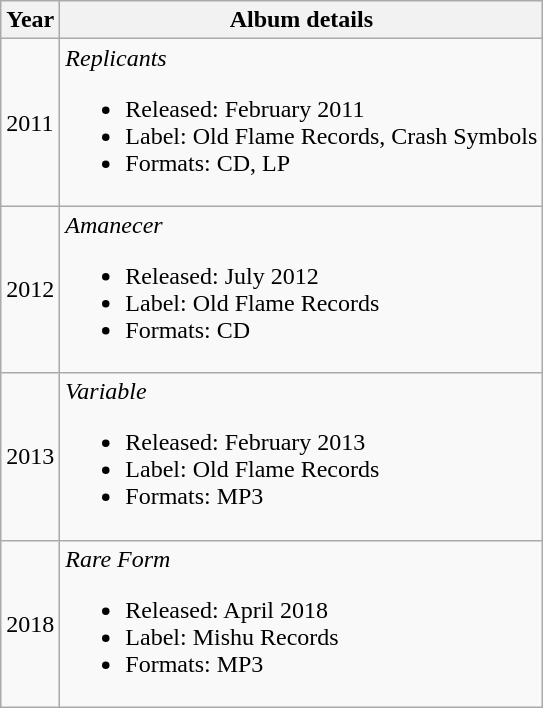<table class="wikitable">
<tr>
<th>Year</th>
<th>Album details</th>
</tr>
<tr>
<td>2011</td>
<td><em>Replicants</em><br><ul><li>Released: February 2011</li><li>Label: Old Flame Records, Crash Symbols</li><li>Formats: CD, LP</li></ul></td>
</tr>
<tr>
<td>2012</td>
<td><em>Amanecer</em><br><ul><li>Released: July 2012</li><li>Label: Old Flame Records</li><li>Formats: CD</li></ul></td>
</tr>
<tr>
<td>2013</td>
<td><em>Variable</em><br><ul><li>Released: February 2013</li><li>Label: Old Flame Records</li><li>Formats: MP3</li></ul></td>
</tr>
<tr>
<td>2018</td>
<td><em>Rare Form</em><br><ul><li>Released: April 2018</li><li>Label: Mishu Records</li><li>Formats: MP3</li></ul></td>
</tr>
</table>
